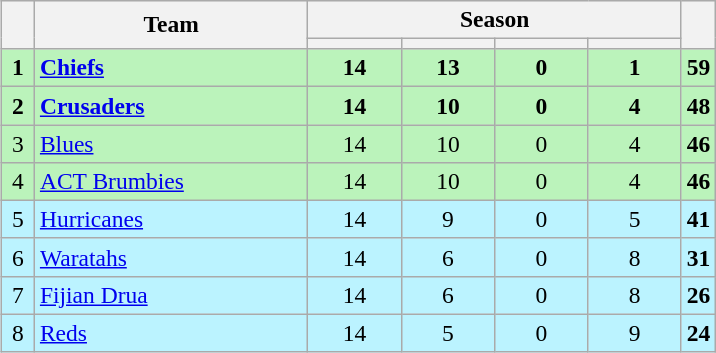<table class="wikitable" style="float:right; font-size:98%;">
<tr>
<th rowspan=2 width="15"></th>
<th rowspan=2 width="175">Team</th>
<th colspan=4>Season</th>
<th rowspan=2></th>
</tr>
<tr>
<th width=55px></th>
<th width=55px></th>
<th width=55px></th>
<th width=55px></th>
</tr>
<tr bgcolor=#BBF3BB>
<td align=center><strong>1</strong></td>
<td><strong> <a href='#'>Chiefs</a></strong></td>
<td align=center><strong>14</strong></td>
<td align=center><strong>13</strong></td>
<td align=center><strong>0</strong></td>
<td align=center><strong>1</strong></td>
<td align=center><strong>59</strong></td>
</tr>
<tr bgcolor=#BBF3BB>
<td align=center><strong>2</strong></td>
<td><strong> <a href='#'>Crusaders</a></strong></td>
<td align=center><strong>14</strong></td>
<td align=center><strong>10</strong></td>
<td align=center><strong>0</strong></td>
<td align=center><strong>4</strong></td>
<td align=center><strong>48</strong></td>
</tr>
<tr bgcolor=#BBF3BB>
<td align=center>3</td>
<td> <a href='#'>Blues</a></td>
<td align=center>14</td>
<td align=center>10</td>
<td align=center>0</td>
<td align=center>4</td>
<td align=center><strong>46</strong></td>
</tr>
<tr bgcolor=#BBF3BB>
<td align=center>4</td>
<td> <a href='#'>ACT Brumbies</a></td>
<td align=center>14</td>
<td align=center>10</td>
<td align=center>0</td>
<td align=center>4</td>
<td align=center><strong>46</strong></td>
</tr>
<tr bgcolor=#BBF3FF>
<td align=center>5</td>
<td> <a href='#'>Hurricanes</a></td>
<td align=center>14</td>
<td align=center>9</td>
<td align=center>0</td>
<td align=center>5</td>
<td align=center><strong>41</strong></td>
</tr>
<tr bgcolor=#BBF3FF>
<td align=center>6</td>
<td> <a href='#'>Waratahs</a></td>
<td align=center>14</td>
<td align=center>6</td>
<td align=center>0</td>
<td align=center>8</td>
<td align=center><strong>31</strong></td>
</tr>
<tr bgcolor=#BBF3FF>
<td align=center>7</td>
<td> <a href='#'>Fijian Drua</a></td>
<td align=center>14</td>
<td align=center>6</td>
<td align=center>0</td>
<td align=center>8</td>
<td align=center><strong>26</strong></td>
</tr>
<tr bgcolor=#BBF3FF>
<td align=center>8</td>
<td> <a href='#'>Reds</a></td>
<td align=center>14</td>
<td align=center>5</td>
<td align=center>0</td>
<td align=center>9</td>
<td align=center><strong>24</strong></td>
</tr>
</table>
